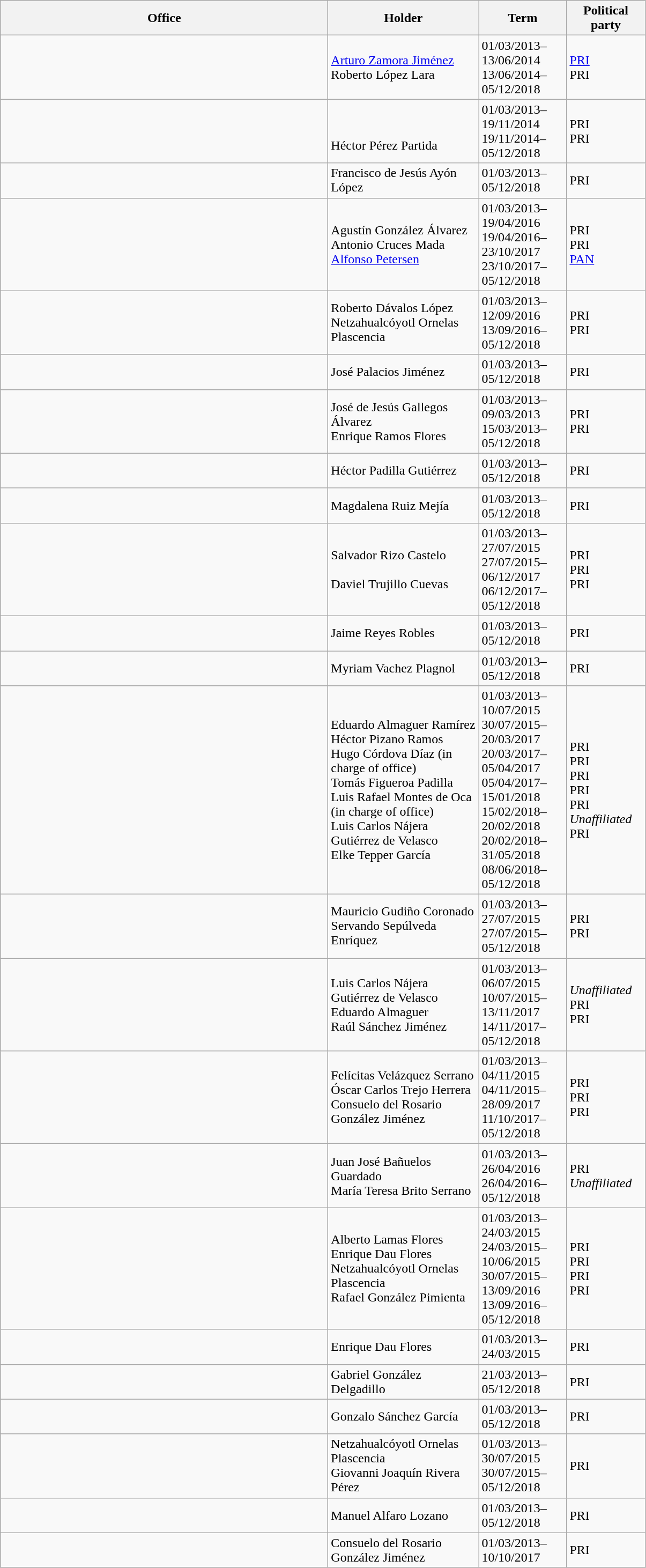<table class="wikitable">
<tr>
<th width=400px>Office</th>
<th width=180px>Holder</th>
<th width=102px>Term</th>
<th width=90px>Political party</th>
</tr>
<tr>
<td></td>
<td><a href='#'>Arturo Zamora Jiménez</a> <br>Roberto López Lara</td>
<td>01/03/2013–13/06/2014 <br>13/06/2014–05/12/2018</td>
<td><a href='#'>PRI</a> <br>PRI </td>
</tr>
<tr>
<td> </td>
<td><br><br>Héctor Pérez Partida</td>
<td>01/03/2013–19/11/2014 <br>19/11/2014–05/12/2018</td>
<td>PRI <br>PRI </td>
</tr>
<tr>
<td></td>
<td>Francisco de Jesús Ayón López</td>
<td>01/03/2013–05/12/2018</td>
<td>PRI </td>
</tr>
<tr>
<td></td>
<td>Agustín González Álvarez<br>Antonio Cruces Mada<br> <a href='#'>Alfonso Petersen</a></td>
<td>01/03/2013–19/04/2016<br> 19/04/2016–23/10/2017<br> 23/10/2017–05/12/2018</td>
<td>PRI <br>PRI  <br><a href='#'>PAN</a> </td>
</tr>
<tr>
<td></td>
<td>Roberto Dávalos López<br>Netzahualcóyotl Ornelas Plascencia</td>
<td>01/03/2013–12/09/2016<br> 13/09/2016–05/12/2018</td>
<td>PRI <br>PRI </td>
</tr>
<tr>
<td></td>
<td>José Palacios Jiménez</td>
<td>01/03/2013–05/12/2018</td>
<td>PRI </td>
</tr>
<tr>
<td></td>
<td>José de Jesús Gallegos Álvarez<br>Enrique Ramos Flores</td>
<td>01/03/2013–09/03/2013<br>15/03/2013–05/12/2018<br></td>
<td>PRI <br>PRI </td>
</tr>
<tr>
<td></td>
<td>Héctor Padilla Gutiérrez</td>
<td>01/03/2013–05/12/2018</td>
<td>PRI </td>
</tr>
<tr>
<td></td>
<td>Magdalena Ruiz Mejía</td>
<td>01/03/2013–05/12/2018</td>
<td>PRI </td>
</tr>
<tr>
<td></td>
<td>Salvador Rizo Castelo <br> <br>Daviel Trujillo Cuevas</td>
<td>01/03/2013–27/07/2015 <br>27/07/2015–06/12/2017 <br>06/12/2017–05/12/2018</td>
<td>PRI  <br>PRI  <br>PRI </td>
</tr>
<tr>
<td></td>
<td>Jaime Reyes Robles</td>
<td>01/03/2013–05/12/2018</td>
<td>PRI </td>
</tr>
<tr>
<td></td>
<td>Myriam Vachez Plagnol</td>
<td>01/03/2013–05/12/2018</td>
<td>PRI </td>
</tr>
<tr>
<td></td>
<td>Eduardo Almaguer Ramírez<br>Héctor Pizano Ramos<br>Hugo Córdova Díaz (in charge of office)<br>Tomás Figueroa Padilla <br>Luis Rafael Montes de Oca (in charge of office)<br>Luis Carlos Nájera Gutiérrez de Velasco<br>Elke Tepper García</td>
<td>01/03/2013–10/07/2015<br> 30/07/2015–20/03/2017<br> 20/03/2017–05/04/2017<br> 05/04/2017–15/01/2018 <br>15/02/2018–20/02/2018 <br>20/02/2018–31/05/2018 <br>08/06/2018–05/12/2018</td>
<td>PRI <br>PRI <br>PRI <br>PRI <br>PRI <br><em>Unaffiliated</em><br>PRI </td>
</tr>
<tr>
<td></td>
<td>Mauricio Gudiño Coronado <br>Servando Sepúlveda Enríquez</td>
<td>01/03/2013–27/07/2015 <br>27/07/2015–05/12/2018</td>
<td>PRI  <br>PRI </td>
</tr>
<tr>
<td></td>
<td>Luis Carlos Nájera Gutiérrez de Velasco <br>Eduardo Almaguer <br>Raúl Sánchez Jiménez</td>
<td>01/03/2013–06/07/2015 <br>10/07/2015–13/11/2017 <br>14/11/2017–05/12/2018</td>
<td><em>Unaffiliated</em> <br>PRI  <br>PRI </td>
</tr>
<tr>
<td></td>
<td>Felícitas Velázquez Serrano <br>Óscar Carlos Trejo Herrera <br>Consuelo del Rosario González Jiménez</td>
<td>01/03/2013–04/11/2015 <br>04/11/2015–28/09/2017 <br>11/10/2017–05/12/2018</td>
<td>PRI  <br>PRI  <br>PRI </td>
</tr>
<tr>
<td></td>
<td>Juan José Bañuelos Guardado <br>María Teresa Brito Serrano</td>
<td>01/03/2013–26/04/2016 <br>26/04/2016–05/12/2018</td>
<td>PRI  <br><em>Unaffiliated</em></td>
</tr>
<tr>
<td></td>
<td>Alberto Lamas Flores <br>Enrique Dau Flores <br>Netzahualcóyotl Ornelas Plascencia <br>Rafael González Pimienta</td>
<td>01/03/2013–24/03/2015 <br>24/03/2015–10/06/2015 <br>30/07/2015–13/09/2016 <br>13/09/2016–05/12/2018</td>
<td>PRI  <br>PRI  <br>PRI  <br>PRI </td>
</tr>
<tr>
<td></td>
<td>Enrique Dau Flores</td>
<td>01/03/2013–24/03/2015</td>
<td>PRI </td>
</tr>
<tr>
<td></td>
<td>Gabriel González Delgadillo</td>
<td>21/03/2013–05/12/2018</td>
<td>PRI </td>
</tr>
<tr>
<td></td>
<td>Gonzalo Sánchez García</td>
<td>01/03/2013–05/12/2018</td>
<td>PRI </td>
</tr>
<tr>
<td></td>
<td>Netzahualcóyotl Ornelas Plascencia <br>Giovanni Joaquín Rivera Pérez</td>
<td>01/03/2013–30/07/2015 <br>30/07/2015–05/12/2018</td>
<td>PRI </td>
</tr>
<tr>
<td></td>
<td>Manuel Alfaro Lozano</td>
<td>01/03/2013–05/12/2018</td>
<td>PRI </td>
</tr>
<tr>
<td></td>
<td>Consuelo del Rosario González Jiménez</td>
<td>01/03/2013–10/10/2017</td>
<td>PRI </td>
</tr>
</table>
